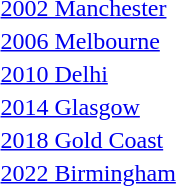<table>
<tr>
<td><a href='#'>2002 Manchester</a><br></td>
<td></td>
<td></td>
<td></td>
</tr>
<tr>
<td><a href='#'>2006 Melbourne</a><br></td>
<td></td>
<td></td>
<td></td>
</tr>
<tr>
<td><a href='#'>2010 Delhi</a><br></td>
<td></td>
<td></td>
<td><br></td>
</tr>
<tr>
<td><a href='#'>2014 Glasgow</a><br></td>
<td></td>
<td></td>
<td></td>
</tr>
<tr>
<td><a href='#'>2018 Gold Coast</a><br></td>
<td></td>
<td></td>
<td></td>
</tr>
<tr>
<td><a href='#'>2022 Birmingham</a><br></td>
<td></td>
<td></td>
<td></td>
</tr>
</table>
